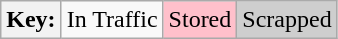<table class="wikitable">
<tr>
<th>Key:</th>
<td>In Traffic</td>
<td bgcolor=#ffc0cb>Stored</td>
<td bgcolor=#cecece>Scrapped</td>
</tr>
</table>
